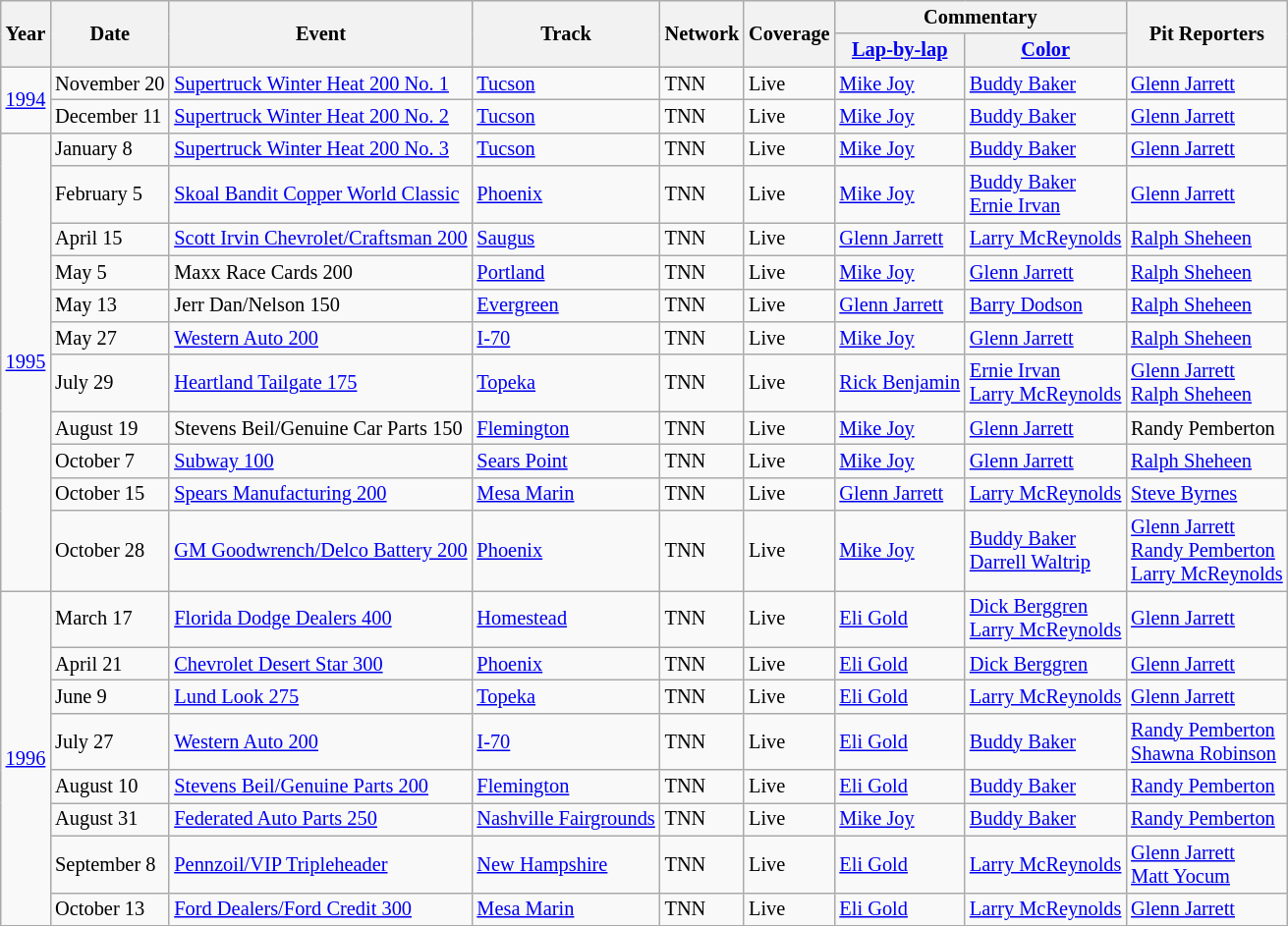<table class="wikitable" style="font-size: 85%;">
<tr>
<th rowspan=2>Year</th>
<th rowspan=2>Date</th>
<th rowspan=2>Event</th>
<th rowspan=2>Track</th>
<th rowspan=2>Network</th>
<th rowspan=2>Coverage</th>
<th colspan=2>Commentary</th>
<th rowspan=2>Pit Reporters</th>
</tr>
<tr>
<th><a href='#'>Lap-by-lap</a></th>
<th><a href='#'>Color</a></th>
</tr>
<tr>
<td rowspan=2><a href='#'>1994</a></td>
<td>November 20</td>
<td><a href='#'>Supertruck Winter Heat 200 No. 1</a></td>
<td><a href='#'>Tucson</a></td>
<td>TNN</td>
<td>Live</td>
<td><a href='#'>Mike Joy</a></td>
<td><a href='#'>Buddy Baker</a></td>
<td><a href='#'>Glenn Jarrett</a></td>
</tr>
<tr>
<td>December 11</td>
<td><a href='#'>Supertruck Winter Heat 200 No. 2</a></td>
<td><a href='#'>Tucson</a></td>
<td>TNN</td>
<td>Live</td>
<td><a href='#'>Mike Joy</a></td>
<td><a href='#'>Buddy Baker</a></td>
<td><a href='#'>Glenn Jarrett</a></td>
</tr>
<tr>
<td rowspan=11><a href='#'>1995</a></td>
<td>January 8</td>
<td><a href='#'>Supertruck Winter Heat 200 No. 3</a></td>
<td><a href='#'>Tucson</a></td>
<td>TNN</td>
<td>Live</td>
<td><a href='#'>Mike Joy</a></td>
<td><a href='#'>Buddy Baker</a></td>
<td><a href='#'>Glenn Jarrett</a></td>
</tr>
<tr>
<td>February 5</td>
<td><a href='#'>Skoal Bandit Copper World Classic</a></td>
<td><a href='#'>Phoenix</a></td>
<td>TNN</td>
<td>Live</td>
<td><a href='#'>Mike Joy</a></td>
<td><a href='#'>Buddy Baker</a><br><a href='#'>Ernie Irvan</a></td>
<td><a href='#'>Glenn Jarrett</a></td>
</tr>
<tr>
<td>April 15</td>
<td><a href='#'>Scott Irvin Chevrolet/Craftsman 200</a></td>
<td><a href='#'>Saugus</a></td>
<td>TNN</td>
<td>Live</td>
<td><a href='#'>Glenn Jarrett</a></td>
<td><a href='#'>Larry McReynolds</a></td>
<td><a href='#'>Ralph Sheheen</a></td>
</tr>
<tr>
<td>May 5</td>
<td>Maxx Race Cards 200</td>
<td><a href='#'>Portland</a></td>
<td>TNN</td>
<td>Live</td>
<td><a href='#'>Mike Joy</a></td>
<td><a href='#'>Glenn Jarrett</a></td>
<td><a href='#'>Ralph Sheheen</a></td>
</tr>
<tr>
<td>May 13</td>
<td>Jerr Dan/Nelson 150</td>
<td><a href='#'>Evergreen</a></td>
<td>TNN</td>
<td>Live</td>
<td><a href='#'>Glenn Jarrett</a></td>
<td><a href='#'>Barry Dodson</a></td>
<td><a href='#'>Ralph Sheheen</a></td>
</tr>
<tr>
<td>May 27</td>
<td><a href='#'>Western Auto 200</a></td>
<td><a href='#'>I-70</a></td>
<td>TNN</td>
<td>Live</td>
<td><a href='#'>Mike Joy</a></td>
<td><a href='#'>Glenn Jarrett</a></td>
<td><a href='#'>Ralph Sheheen</a></td>
</tr>
<tr>
<td>July 29</td>
<td><a href='#'>Heartland Tailgate 175</a></td>
<td><a href='#'>Topeka</a></td>
<td>TNN</td>
<td>Live</td>
<td><a href='#'>Rick Benjamin</a></td>
<td><a href='#'>Ernie Irvan</a><br><a href='#'>Larry McReynolds</a></td>
<td><a href='#'>Glenn Jarrett</a><br><a href='#'>Ralph Sheheen</a></td>
</tr>
<tr>
<td>August 19</td>
<td>Stevens Beil/Genuine Car Parts 150</td>
<td><a href='#'>Flemington</a></td>
<td>TNN</td>
<td>Live</td>
<td><a href='#'>Mike Joy</a></td>
<td><a href='#'>Glenn Jarrett</a></td>
<td>Randy Pemberton</td>
</tr>
<tr>
<td>October 7</td>
<td><a href='#'>Subway 100</a></td>
<td><a href='#'>Sears Point</a></td>
<td>TNN</td>
<td>Live</td>
<td><a href='#'>Mike Joy</a></td>
<td><a href='#'>Glenn Jarrett</a></td>
<td><a href='#'>Ralph Sheheen</a></td>
</tr>
<tr>
<td>October 15</td>
<td><a href='#'>Spears Manufacturing 200</a></td>
<td><a href='#'>Mesa Marin</a></td>
<td>TNN</td>
<td>Live</td>
<td><a href='#'>Glenn Jarrett</a></td>
<td><a href='#'>Larry McReynolds</a></td>
<td><a href='#'>Steve Byrnes</a></td>
</tr>
<tr>
<td>October 28</td>
<td><a href='#'>GM Goodwrench/Delco Battery 200</a></td>
<td><a href='#'>Phoenix</a></td>
<td>TNN</td>
<td>Live</td>
<td><a href='#'>Mike Joy</a></td>
<td><a href='#'>Buddy Baker</a><br><a href='#'>Darrell Waltrip</a></td>
<td><a href='#'>Glenn Jarrett</a><br><a href='#'>Randy Pemberton</a><br><a href='#'>Larry McReynolds</a></td>
</tr>
<tr>
<td rowspan=8><a href='#'>1996</a></td>
<td>March 17</td>
<td><a href='#'>Florida Dodge Dealers 400</a></td>
<td><a href='#'>Homestead</a></td>
<td>TNN</td>
<td>Live</td>
<td><a href='#'>Eli Gold</a></td>
<td><a href='#'>Dick Berggren</a><br><a href='#'>Larry McReynolds</a></td>
<td><a href='#'>Glenn Jarrett</a></td>
</tr>
<tr>
<td>April 21</td>
<td><a href='#'>Chevrolet Desert Star 300</a></td>
<td><a href='#'>Phoenix</a></td>
<td>TNN</td>
<td>Live</td>
<td><a href='#'>Eli Gold</a></td>
<td><a href='#'>Dick Berggren</a></td>
<td><a href='#'>Glenn Jarrett</a></td>
</tr>
<tr>
<td>June 9</td>
<td><a href='#'>Lund Look 275</a></td>
<td><a href='#'>Topeka</a></td>
<td>TNN</td>
<td>Live</td>
<td><a href='#'>Eli Gold</a></td>
<td><a href='#'>Larry McReynolds</a></td>
<td><a href='#'>Glenn Jarrett</a></td>
</tr>
<tr>
<td>July 27</td>
<td><a href='#'>Western Auto 200</a></td>
<td><a href='#'>I-70</a></td>
<td>TNN</td>
<td>Live</td>
<td><a href='#'>Eli Gold</a></td>
<td><a href='#'>Buddy Baker</a></td>
<td><a href='#'>Randy Pemberton</a><br><a href='#'>Shawna Robinson</a></td>
</tr>
<tr>
<td>August 10</td>
<td><a href='#'>Stevens Beil/Genuine Parts 200</a></td>
<td><a href='#'>Flemington</a></td>
<td>TNN</td>
<td>Live</td>
<td><a href='#'>Eli Gold</a></td>
<td><a href='#'>Buddy Baker</a></td>
<td><a href='#'>Randy Pemberton</a></td>
</tr>
<tr>
<td>August 31</td>
<td><a href='#'>Federated Auto Parts 250</a></td>
<td><a href='#'>Nashville Fairgrounds</a></td>
<td>TNN</td>
<td>Live</td>
<td><a href='#'>Mike Joy</a></td>
<td><a href='#'>Buddy Baker</a></td>
<td><a href='#'>Randy Pemberton</a></td>
</tr>
<tr>
<td>September 8</td>
<td><a href='#'>Pennzoil/VIP Tripleheader</a></td>
<td><a href='#'>New Hampshire</a></td>
<td>TNN</td>
<td>Live</td>
<td><a href='#'>Eli Gold</a></td>
<td><a href='#'>Larry McReynolds</a></td>
<td><a href='#'>Glenn Jarrett</a> <br> <a href='#'>Matt Yocum</a></td>
</tr>
<tr>
<td>October 13</td>
<td><a href='#'>Ford Dealers/Ford Credit 300</a></td>
<td><a href='#'>Mesa Marin</a></td>
<td>TNN</td>
<td>Live</td>
<td><a href='#'>Eli Gold</a></td>
<td><a href='#'>Larry McReynolds</a></td>
<td><a href='#'>Glenn Jarrett</a></td>
</tr>
<tr>
</tr>
</table>
